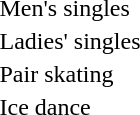<table>
<tr>
<td>Men's singles<br></td>
<td></td>
<td></td>
<td></td>
</tr>
<tr>
<td>Ladies' singles<br></td>
<td></td>
<td></td>
<td></td>
</tr>
<tr valign="top">
<td>Pair skating<br></td>
<td nowrap></td>
<td></td>
<td nowrap></td>
</tr>
<tr valign="top">
<td>Ice dance<br></td>
<td></td>
<td nowrap></td>
<td></td>
</tr>
</table>
